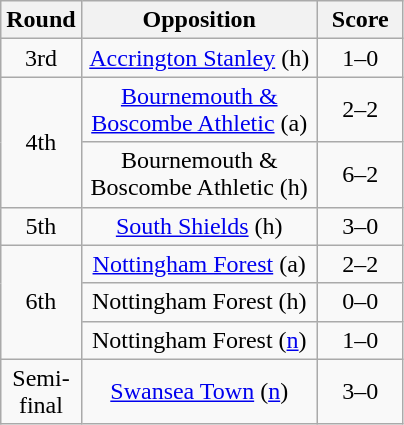<table class="wikitable" style="text-align:center;margin-left:0em; margin-right:1.5em; float:left">
<tr>
<th width="25">Round</th>
<th width="150">Opposition</th>
<th width="50">Score</th>
</tr>
<tr>
<td>3rd</td>
<td><a href='#'>Accrington Stanley</a> (h)</td>
<td>1–0</td>
</tr>
<tr>
<td rowspan="2">4th</td>
<td><a href='#'>Bournemouth & Boscombe Athletic</a> (a)</td>
<td>2–2</td>
</tr>
<tr>
<td>Bournemouth & Boscombe Athletic (h)</td>
<td>6–2</td>
</tr>
<tr>
<td>5th</td>
<td><a href='#'>South Shields</a> (h)</td>
<td>3–0</td>
</tr>
<tr>
<td rowspan="3">6th</td>
<td><a href='#'>Nottingham Forest</a> (a)</td>
<td>2–2</td>
</tr>
<tr>
<td>Nottingham Forest (h)</td>
<td>0–0</td>
</tr>
<tr>
<td>Nottingham Forest (<a href='#'>n</a>)</td>
<td>1–0</td>
</tr>
<tr>
<td>Semi-final</td>
<td><a href='#'>Swansea Town</a> (<a href='#'>n</a>)</td>
<td>3–0</td>
</tr>
</table>
